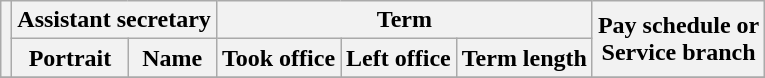<table class="wikitable sortable">
<tr>
<th rowspan=2></th>
<th colspan=2>Assistant secretary</th>
<th colspan=3>Term</th>
<th rowspan=2>Pay schedule or<br>Service branch</th>
</tr>
<tr>
<th>Portrait</th>
<th>Name</th>
<th>Took office</th>
<th>Left office</th>
<th>Term length</th>
</tr>
<tr>
</tr>
</table>
